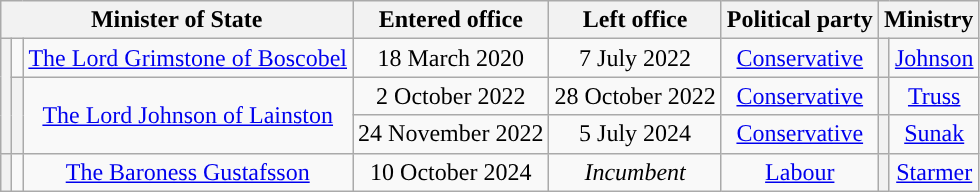<table class="wikitable" style="text-align:center">
<tr>
<th colspan=3>Minister of State</th>
<th>Entered office</th>
<th>Left office</th>
<th>Political party</th>
<th colspan=2>Ministry</th>
</tr>
<tr>
<th rowspan=3 style="background-color: "></th>
<td></td>
<td><a href='#'>The Lord Grimstone of Boscobel</a></td>
<td>18 March 2020</td>
<td>7 July 2022</td>
<td><a href='#'>Conservative</a></td>
<th style="background-color: "></th>
<td><a href='#'>Johnson</a><br></td>
</tr>
<tr>
<th rowspan=2></th>
<td rowspan=2><a href='#'>The Lord Johnson of Lainston</a></td>
<td>2 October 2022</td>
<td>28 October 2022</td>
<td><a href='#'>Conservative</a></td>
<th style="background-color: "></th>
<td><a href='#'>Truss</a></td>
</tr>
<tr>
<td>24 November 2022</td>
<td>5 July 2024</td>
<td><a href='#'>Conservative</a></td>
<th style="background-color: "></th>
<td><a href='#'>Sunak</a></td>
</tr>
<tr>
<th rowspan=3 style="background-color: "></th>
<td></td>
<td><a href='#'>The Baroness Gustafsson</a></td>
<td>10 October 2024</td>
<td><em>Incumbent</em></td>
<td><a href='#'>Labour</a></td>
<th style="background-color: "></th>
<td><a href='#'>Starmer</a></td>
</tr>
</table>
